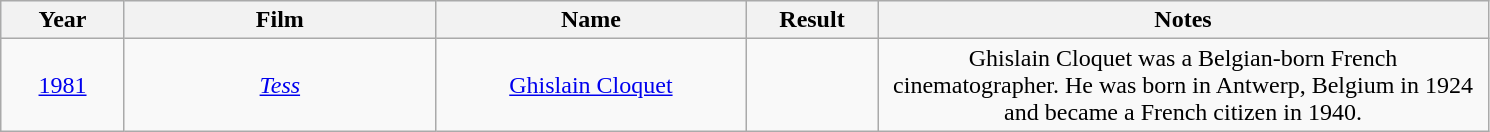<table class="wikitable" style="text-align: center">
<tr ---- bgcolor="#ebf5ff">
<th width="75">Year</th>
<th width="200">Film</th>
<th width="200">Name</th>
<th width="80">Result</th>
<th width="400">Notes</th>
</tr>
<tr>
<td><a href='#'>1981</a></td>
<td><a href='#'><em>Tess</em></a></td>
<td><a href='#'>Ghislain Cloquet</a></td>
<td></td>
<td>Ghislain Cloquet was a Belgian-born French cinematographer. He was born in Antwerp, Belgium in 1924 and became a French citizen in 1940.</td>
</tr>
</table>
